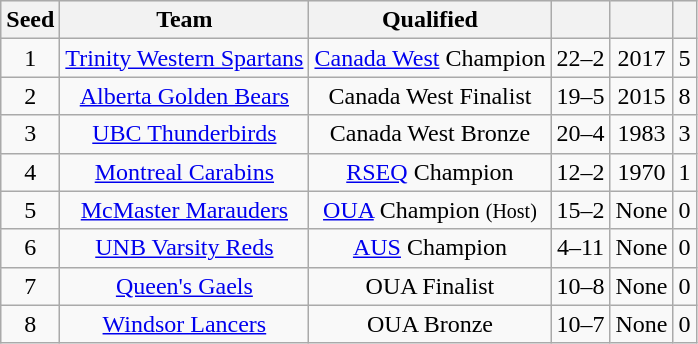<table class="wikitable sortable" style="text-align: center;">
<tr bgcolor="#efefef" align=center>
<th align=left>Seed</th>
<th align=left>Team</th>
<th align=left>Qualified</th>
<th align=left></th>
<th align=left></th>
<th align=left></th>
</tr>
<tr align=center>
<td>1</td>
<td><a href='#'>Trinity Western Spartans</a></td>
<td><a href='#'>Canada West</a> Champion</td>
<td>22–2</td>
<td>2017</td>
<td>5</td>
</tr>
<tr align=center>
<td>2</td>
<td><a href='#'>Alberta Golden Bears</a></td>
<td>Canada West Finalist</td>
<td>19–5</td>
<td>2015</td>
<td>8</td>
</tr>
<tr align=center>
<td>3</td>
<td><a href='#'>UBC Thunderbirds</a></td>
<td>Canada West Bronze</td>
<td>20–4</td>
<td>1983</td>
<td>3</td>
</tr>
<tr align=center>
<td>4</td>
<td><a href='#'>Montreal Carabins</a></td>
<td><a href='#'>RSEQ</a> Champion</td>
<td>12–2</td>
<td>1970</td>
<td>1</td>
</tr>
<tr align=center>
<td>5</td>
<td><a href='#'>McMaster Marauders</a></td>
<td><a href='#'>OUA</a> Champion <small>(Host)</small></td>
<td>15–2</td>
<td>None</td>
<td>0</td>
</tr>
<tr align=center>
<td>6</td>
<td><a href='#'>UNB Varsity Reds</a></td>
<td><a href='#'>AUS</a> Champion</td>
<td>4–11</td>
<td>None</td>
<td>0</td>
</tr>
<tr align=center>
<td>7</td>
<td><a href='#'>Queen's Gaels</a></td>
<td>OUA Finalist</td>
<td>10–8</td>
<td>None</td>
<td>0</td>
</tr>
<tr align=center>
<td>8</td>
<td><a href='#'>Windsor Lancers</a></td>
<td>OUA Bronze</td>
<td>10–7</td>
<td>None</td>
<td>0</td>
</tr>
</table>
